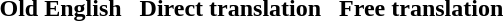<table cellpadding="5">
<tr>
<th>Old English</th>
<th>Direct translation</th>
<th>Free translation</th>
</tr>
<tr style="vertical-align:top; white-space:nowrap;">
<td></td>
<td></td>
<td></td>
</tr>
</table>
